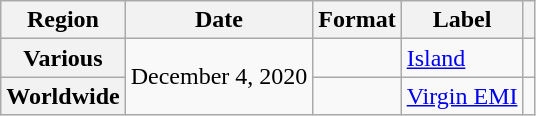<table class="wikitable plainrowheaders">
<tr>
<th scope="col">Region</th>
<th scope="col">Date</th>
<th scope="col">Format</th>
<th scope="col">Label</th>
<th scope="col"></th>
</tr>
<tr>
<th scope="row">Various</th>
<td rowspan="2">December 4, 2020</td>
<td></td>
<td><a href='#'>Island</a></td>
<td></td>
</tr>
<tr>
<th scope="row">Worldwide</th>
<td></td>
<td><a href='#'>Virgin EMI</a></td>
<td></td>
</tr>
</table>
